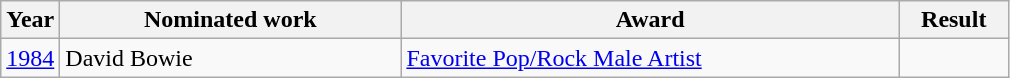<table class="wikitable">
<tr>
<th>Year</th>
<th style="width:220px;">Nominated work</th>
<th style="width:325px;">Award</th>
<th width="65">Result</th>
</tr>
<tr>
<td><a href='#'>1984</a></td>
<td>David Bowie</td>
<td><a href='#'>Favorite Pop/Rock Male Artist</a></td>
<td></td>
</tr>
</table>
